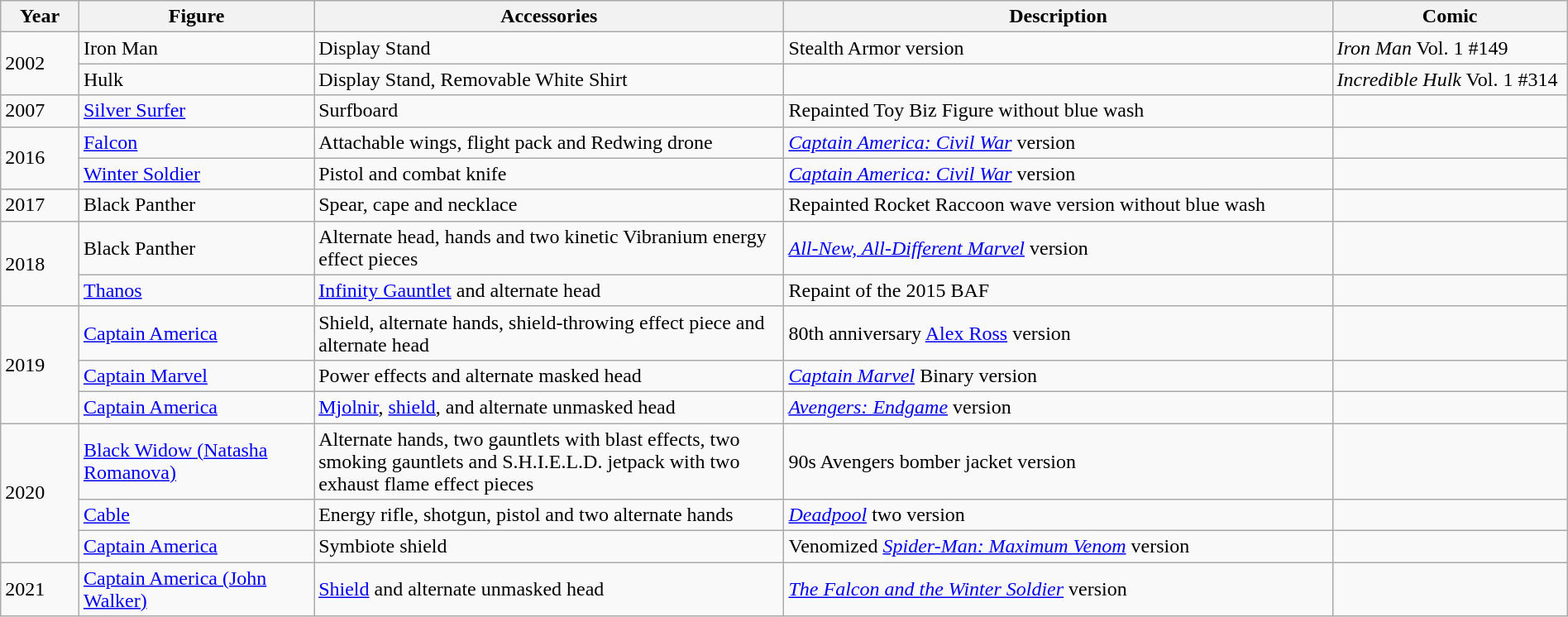<table class="wikitable" style="width:100%;">
<tr>
<th width=5%>Year</th>
<th width=15%>Figure</th>
<th width=30%>Accessories</th>
<th width=35%>Description</th>
<th width=20%>Comic</th>
</tr>
<tr>
<td rowspan=2>2002</td>
<td>Iron Man</td>
<td>Display Stand</td>
<td>Stealth Armor version</td>
<td><em>Iron Man</em> Vol. 1 #149</td>
</tr>
<tr>
<td>Hulk</td>
<td>Display Stand, Removable White Shirt</td>
<td></td>
<td><em>Incredible Hulk</em> Vol. 1 #314</td>
</tr>
<tr>
<td>2007</td>
<td><a href='#'>Silver Surfer</a></td>
<td>Surfboard</td>
<td>Repainted Toy Biz Figure without blue wash</td>
<td></td>
</tr>
<tr>
<td rowspan=2>2016</td>
<td><a href='#'>Falcon</a></td>
<td>Attachable wings, flight pack and Redwing drone</td>
<td><em><a href='#'>Captain America: Civil War</a></em> version</td>
<td></td>
</tr>
<tr>
<td><a href='#'>Winter Soldier</a></td>
<td>Pistol and combat knife</td>
<td><em><a href='#'>Captain America: Civil War</a></em> version</td>
<td></td>
</tr>
<tr>
<td>2017</td>
<td>Black Panther</td>
<td>Spear, cape and necklace</td>
<td>Repainted Rocket Raccoon wave version without blue wash</td>
<td></td>
</tr>
<tr>
<td rowspan=2>2018</td>
<td>Black Panther</td>
<td>Alternate head, hands and two kinetic Vibranium energy effect pieces</td>
<td><em><a href='#'>All-New, All-Different Marvel</a></em> version</td>
<td></td>
</tr>
<tr>
<td><a href='#'>Thanos</a></td>
<td><a href='#'>Infinity Gauntlet</a> and alternate head</td>
<td>Repaint of the 2015 BAF</td>
<td></td>
</tr>
<tr>
<td rowspan=3>2019</td>
<td><a href='#'>Captain America</a></td>
<td>Shield, alternate hands, shield-throwing effect piece and alternate head</td>
<td>80th anniversary <a href='#'>Alex Ross</a> version</td>
<td></td>
</tr>
<tr>
<td><a href='#'>Captain Marvel</a></td>
<td>Power effects and alternate masked head</td>
<td><em><a href='#'>Captain Marvel</a></em> Binary version</td>
<td></td>
</tr>
<tr>
<td><a href='#'>Captain America</a></td>
<td><a href='#'>Mjolnir</a>, <a href='#'>shield</a>, and alternate unmasked head</td>
<td><em><a href='#'>Avengers: Endgame</a></em> version</td>
<td></td>
</tr>
<tr>
<td rowspan=3>2020</td>
<td><a href='#'>Black Widow (Natasha Romanova)</a></td>
<td>Alternate hands, two gauntlets with blast effects, two smoking gauntlets and S.H.I.E.L.D. jetpack with two exhaust flame effect pieces</td>
<td>90s Avengers bomber jacket version</td>
<td></td>
</tr>
<tr>
<td><a href='#'>Cable</a></td>
<td>Energy rifle, shotgun, pistol and two alternate hands</td>
<td><em><a href='#'>Deadpool</a></em> two version</td>
<td></td>
</tr>
<tr>
<td><a href='#'>Captain America</a></td>
<td>Symbiote shield</td>
<td>Venomized <em><a href='#'>Spider-Man: Maximum Venom</a></em> version</td>
<td></td>
</tr>
<tr>
<td rowspan=1>2021</td>
<td><a href='#'>Captain America (John Walker)</a></td>
<td><a href='#'>Shield</a> and alternate unmasked head</td>
<td><em><a href='#'>The Falcon and the Winter Soldier</a></em> version</td>
<td></td>
</tr>
</table>
